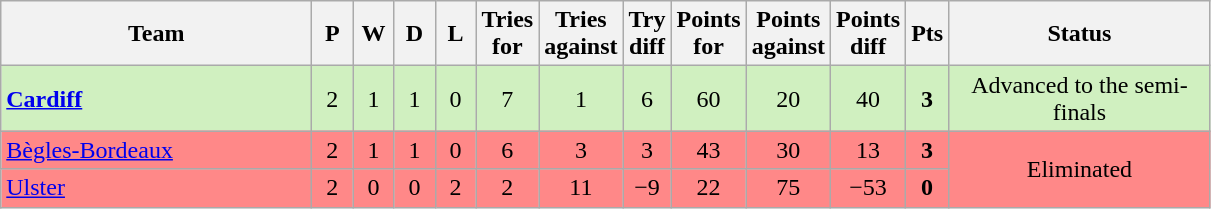<table class="wikitable" style="text-align: center;">
<tr>
<th width="200">Team</th>
<th width="20">P</th>
<th width="20">W</th>
<th width="20">D</th>
<th width="20">L</th>
<th width="20">Tries for</th>
<th width="20">Tries against</th>
<th width="20">Try diff</th>
<th width="20">Points for</th>
<th width="20">Points against</th>
<th width="25">Points diff</th>
<th width="20">Pts</th>
<th width="167">Status</th>
</tr>
<tr bgcolor="#D0F0C0">
<td align="left"> <strong><a href='#'>Cardiff</a></strong></td>
<td>2</td>
<td>1</td>
<td>1</td>
<td>0</td>
<td>7</td>
<td>1</td>
<td>6</td>
<td>60</td>
<td>20</td>
<td>40</td>
<td><strong>3</strong></td>
<td>Advanced to the semi-finals</td>
</tr>
<tr bgcolor=#FF8888>
<td align="left"> <a href='#'>Bègles-Bordeaux</a></td>
<td>2</td>
<td>1</td>
<td>1</td>
<td>0</td>
<td>6</td>
<td>3</td>
<td>3</td>
<td>43</td>
<td>30</td>
<td>13</td>
<td><strong>3</strong></td>
<td rowspan=2>Eliminated</td>
</tr>
<tr bgcolor=#FF8888>
<td align="left"> <a href='#'>Ulster</a></td>
<td>2</td>
<td>0</td>
<td>0</td>
<td>2</td>
<td>2</td>
<td>11</td>
<td>−9</td>
<td>22</td>
<td>75</td>
<td>−53</td>
<td><strong>0</strong></td>
</tr>
</table>
